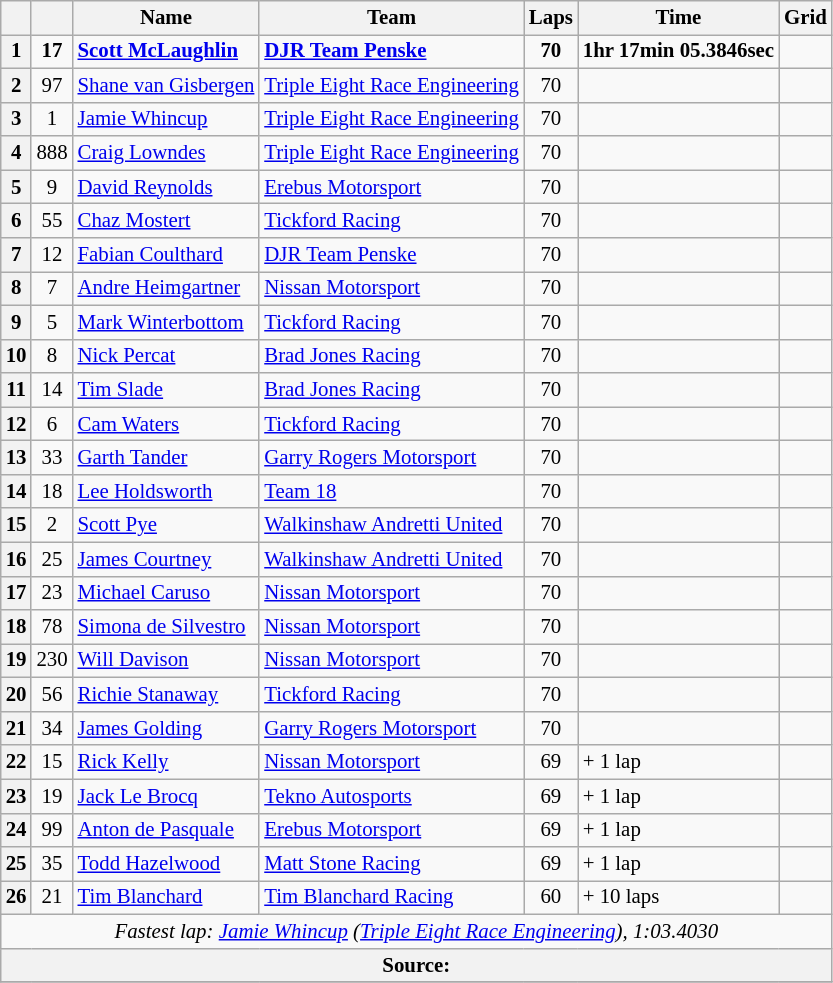<table class="wikitable" style="font-size: 87%">
<tr>
<th></th>
<th></th>
<th>Name</th>
<th>Team</th>
<th>Laps</th>
<th>Time</th>
<th>Grid</th>
</tr>
<tr>
<th><strong>1</strong></th>
<td align="center"><strong>17</strong></td>
<td><strong> <a href='#'>Scott McLaughlin</a></strong></td>
<td><strong><a href='#'>DJR Team Penske</a></strong></td>
<td align="center"><strong>70</strong></td>
<td><strong>1hr 17min 05.3846sec</strong></td>
<td></td>
</tr>
<tr>
<th>2</th>
<td align="center">97</td>
<td> <a href='#'>Shane van Gisbergen</a></td>
<td><a href='#'>Triple Eight Race Engineering</a></td>
<td align="center">70</td>
<td></td>
<td></td>
</tr>
<tr>
<th>3</th>
<td align="center">1</td>
<td> <a href='#'>Jamie Whincup</a></td>
<td><a href='#'>Triple Eight Race Engineering</a></td>
<td align="center">70</td>
<td></td>
<td></td>
</tr>
<tr>
<th>4</th>
<td align="center">888</td>
<td> <a href='#'>Craig Lowndes</a></td>
<td><a href='#'>Triple Eight Race Engineering</a></td>
<td align="center">70</td>
<td></td>
<td></td>
</tr>
<tr>
<th>5</th>
<td align="center">9</td>
<td> <a href='#'>David Reynolds</a></td>
<td><a href='#'>Erebus Motorsport</a></td>
<td align="center">70</td>
<td></td>
<td></td>
</tr>
<tr>
<th>6</th>
<td align="center">55</td>
<td> <a href='#'>Chaz Mostert</a></td>
<td><a href='#'>Tickford Racing</a></td>
<td align="center">70</td>
<td></td>
<td></td>
</tr>
<tr>
<th>7</th>
<td align="center">12</td>
<td> <a href='#'>Fabian Coulthard</a></td>
<td><a href='#'>DJR Team Penske</a></td>
<td align="center">70</td>
<td></td>
<td></td>
</tr>
<tr>
<th>8</th>
<td align="center">7</td>
<td> <a href='#'>Andre Heimgartner</a></td>
<td><a href='#'>Nissan Motorsport</a></td>
<td align="center">70</td>
<td></td>
<td></td>
</tr>
<tr>
<th>9</th>
<td align="center">5</td>
<td> <a href='#'>Mark Winterbottom</a></td>
<td><a href='#'>Tickford Racing</a></td>
<td align="center">70</td>
<td></td>
<td></td>
</tr>
<tr>
<th>10</th>
<td align="center">8</td>
<td> <a href='#'>Nick Percat</a></td>
<td><a href='#'>Brad Jones Racing</a></td>
<td align="center">70</td>
<td></td>
<td></td>
</tr>
<tr>
<th>11</th>
<td align="center">14</td>
<td> <a href='#'>Tim Slade</a></td>
<td><a href='#'>Brad Jones Racing</a></td>
<td align="center">70</td>
<td></td>
<td></td>
</tr>
<tr>
<th>12</th>
<td align="center">6</td>
<td> <a href='#'>Cam Waters</a></td>
<td><a href='#'>Tickford Racing</a></td>
<td align="center">70</td>
<td></td>
<td></td>
</tr>
<tr>
<th>13</th>
<td align="center">33</td>
<td> <a href='#'>Garth Tander</a></td>
<td><a href='#'>Garry Rogers Motorsport</a></td>
<td align="center">70</td>
<td></td>
<td></td>
</tr>
<tr>
<th>14</th>
<td align="center">18</td>
<td> <a href='#'>Lee Holdsworth</a></td>
<td><a href='#'>Team 18</a></td>
<td align="center">70</td>
<td></td>
<td></td>
</tr>
<tr>
<th>15</th>
<td align="center">2</td>
<td> <a href='#'>Scott Pye</a></td>
<td><a href='#'>Walkinshaw Andretti United</a></td>
<td align="center">70</td>
<td></td>
<td></td>
</tr>
<tr>
<th>16</th>
<td align="center">25</td>
<td> <a href='#'>James Courtney</a></td>
<td><a href='#'>Walkinshaw Andretti United</a></td>
<td align="center">70</td>
<td></td>
<td></td>
</tr>
<tr>
<th>17</th>
<td align="center">23</td>
<td> <a href='#'>Michael Caruso</a></td>
<td><a href='#'>Nissan Motorsport</a></td>
<td align="center">70</td>
<td></td>
<td></td>
</tr>
<tr>
<th>18</th>
<td align="center">78</td>
<td> <a href='#'>Simona de Silvestro</a></td>
<td><a href='#'>Nissan Motorsport</a></td>
<td align="center">70</td>
<td></td>
<td></td>
</tr>
<tr>
<th>19</th>
<td align="center">230</td>
<td> <a href='#'>Will Davison</a></td>
<td><a href='#'>Nissan Motorsport</a></td>
<td align="center">70</td>
<td></td>
<td></td>
</tr>
<tr>
<th>20</th>
<td align="center">56</td>
<td> <a href='#'>Richie Stanaway</a></td>
<td><a href='#'>Tickford Racing</a></td>
<td align="center">70</td>
<td></td>
<td></td>
</tr>
<tr>
<th>21</th>
<td align="center">34</td>
<td> <a href='#'>James Golding</a></td>
<td><a href='#'>Garry Rogers Motorsport</a></td>
<td align="center">70</td>
<td></td>
<td></td>
</tr>
<tr>
<th>22</th>
<td align="center">15</td>
<td> <a href='#'>Rick Kelly</a></td>
<td><a href='#'>Nissan Motorsport</a></td>
<td align="center">69</td>
<td>+ 1 lap</td>
<td></td>
</tr>
<tr>
<th>23</th>
<td align="center">19</td>
<td> <a href='#'>Jack Le Brocq</a></td>
<td><a href='#'>Tekno Autosports</a></td>
<td align="center">69</td>
<td>+ 1 lap</td>
<td></td>
</tr>
<tr>
<th>24</th>
<td align="center">99</td>
<td> <a href='#'>Anton de Pasquale</a></td>
<td><a href='#'>Erebus Motorsport</a></td>
<td align="center">69</td>
<td>+ 1 lap</td>
<td></td>
</tr>
<tr>
<th>25</th>
<td align="center">35</td>
<td> <a href='#'>Todd Hazelwood</a></td>
<td><a href='#'>Matt Stone Racing</a></td>
<td align="center">69</td>
<td>+ 1 lap</td>
<td></td>
</tr>
<tr>
<th>26</th>
<td align="center">21</td>
<td> <a href='#'>Tim Blanchard</a></td>
<td><a href='#'>Tim Blanchard Racing</a></td>
<td align="center">60</td>
<td>+ 10 laps</td>
<td></td>
</tr>
<tr>
<td colspan="7" align="center"><em>Fastest lap: <a href='#'>Jamie Whincup</a> (<a href='#'>Triple Eight Race Engineering</a>), 1:03.4030</em></td>
</tr>
<tr>
<th colspan=7>Source:</th>
</tr>
<tr>
</tr>
</table>
